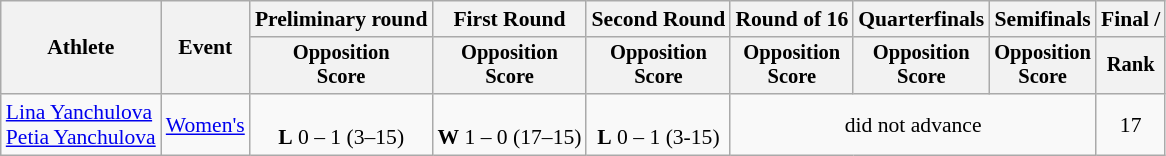<table class=wikitable style="font-size:90%">
<tr>
<th rowspan="2">Athlete</th>
<th rowspan="2">Event</th>
<th>Preliminary round</th>
<th>First Round</th>
<th>Second Round</th>
<th>Round of 16</th>
<th>Quarterfinals</th>
<th>Semifinals</th>
<th colspan=2>Final / </th>
</tr>
<tr style="font-size:95%">
<th>Opposition<br>Score</th>
<th>Opposition<br>Score</th>
<th>Opposition<br>Score</th>
<th>Opposition<br>Score</th>
<th>Opposition<br>Score</th>
<th>Opposition<br>Score</th>
<th>Rank</th>
</tr>
<tr align=center>
<td align=left><a href='#'>Lina Yanchulova</a><br><a href='#'>Petia Yanchulova</a></td>
<td align=left><a href='#'>Women's</a></td>
<td><br><strong>L</strong> 0 – 1 (3–15)</td>
<td><br><strong>W</strong> 1 – 0 (17–15)</td>
<td><br><strong>L</strong> 0 – 1 (3-15)</td>
<td colspan=3>did not advance</td>
<td>17</td>
</tr>
</table>
